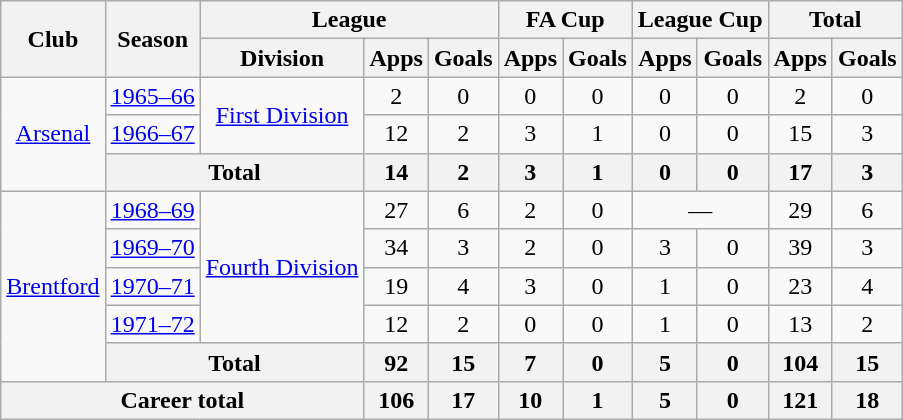<table class="wikitable" style="text-align: center;">
<tr>
<th rowspan="2">Club</th>
<th rowspan="2">Season</th>
<th colspan="3">League</th>
<th colspan="2">FA Cup</th>
<th colspan="2">League Cup</th>
<th colspan="2">Total</th>
</tr>
<tr>
<th>Division</th>
<th>Apps</th>
<th>Goals</th>
<th>Apps</th>
<th>Goals</th>
<th>Apps</th>
<th>Goals</th>
<th>Apps</th>
<th>Goals</th>
</tr>
<tr>
<td rowspan="3"><a href='#'>Arsenal</a></td>
<td><a href='#'>1965–66</a></td>
<td rowspan="2"><a href='#'>First Division</a></td>
<td>2</td>
<td>0</td>
<td>0</td>
<td>0</td>
<td>0</td>
<td>0</td>
<td>2</td>
<td>0</td>
</tr>
<tr>
<td><a href='#'>1966–67</a></td>
<td>12</td>
<td>2</td>
<td>3</td>
<td>1</td>
<td>0</td>
<td>0</td>
<td>15</td>
<td>3</td>
</tr>
<tr>
<th colspan="2">Total</th>
<th>14</th>
<th>2</th>
<th>3</th>
<th>1</th>
<th>0</th>
<th>0</th>
<th>17</th>
<th>3</th>
</tr>
<tr>
<td rowspan="5"><a href='#'>Brentford</a></td>
<td><a href='#'>1968–69</a></td>
<td rowspan="4"><a href='#'>Fourth Division</a></td>
<td>27</td>
<td>6</td>
<td>2</td>
<td>0</td>
<td colspan="2">—</td>
<td>29</td>
<td>6</td>
</tr>
<tr>
<td><a href='#'>1969–70</a></td>
<td>34</td>
<td>3</td>
<td>2</td>
<td>0</td>
<td>3</td>
<td>0</td>
<td>39</td>
<td>3</td>
</tr>
<tr>
<td><a href='#'>1970–71</a></td>
<td>19</td>
<td>4</td>
<td>3</td>
<td>0</td>
<td>1</td>
<td>0</td>
<td>23</td>
<td>4</td>
</tr>
<tr>
<td><a href='#'>1971–72</a></td>
<td>12</td>
<td>2</td>
<td>0</td>
<td>0</td>
<td>1</td>
<td>0</td>
<td>13</td>
<td>2</td>
</tr>
<tr>
<th colspan="2">Total</th>
<th>92</th>
<th>15</th>
<th>7</th>
<th>0</th>
<th>5</th>
<th>0</th>
<th>104</th>
<th>15</th>
</tr>
<tr>
<th colspan="3">Career total</th>
<th>106</th>
<th>17</th>
<th>10</th>
<th>1</th>
<th>5</th>
<th>0</th>
<th>121</th>
<th>18</th>
</tr>
</table>
